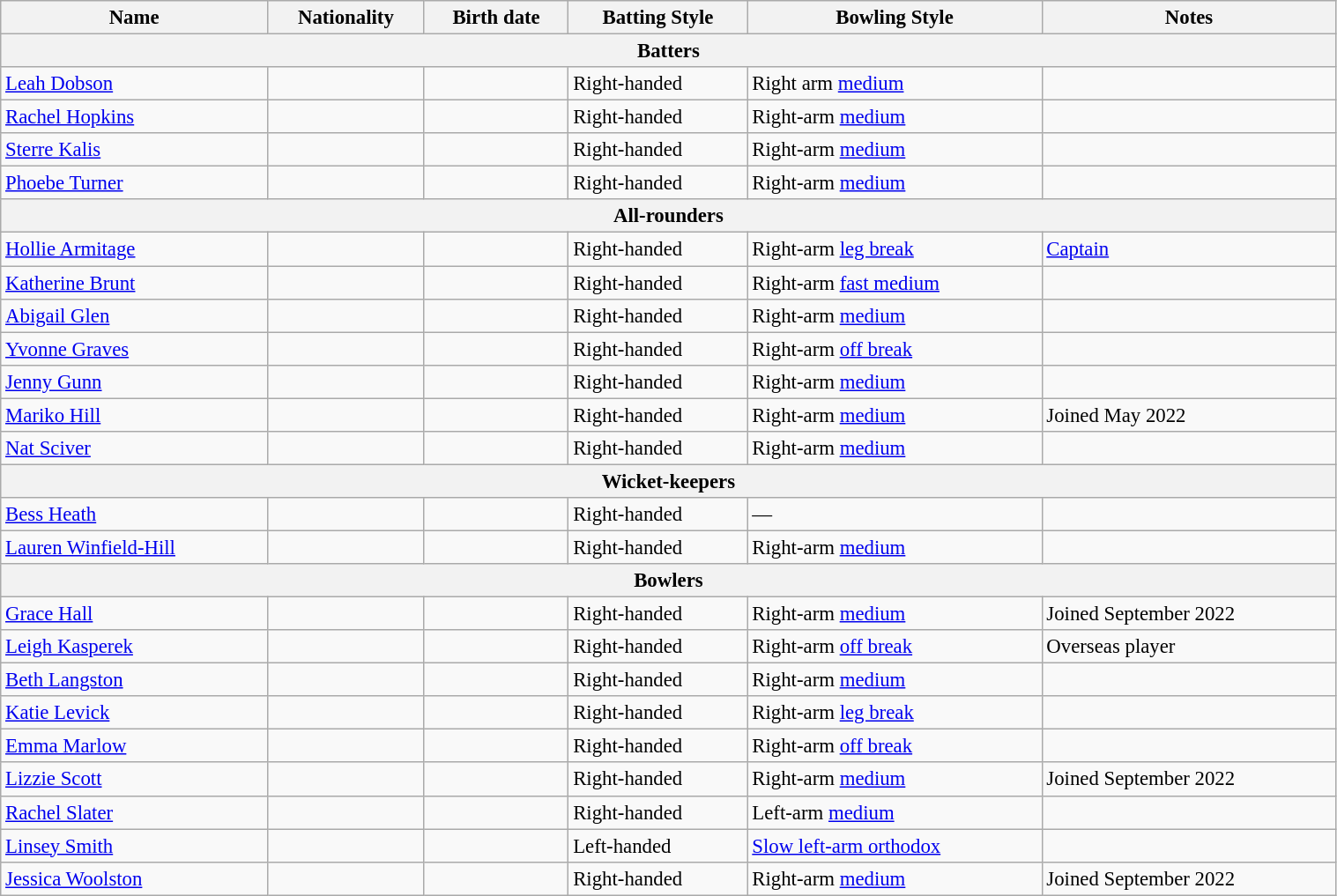<table class="wikitable"  style="font-size:95%; width:80%;">
<tr>
<th>Name</th>
<th>Nationality</th>
<th>Birth date</th>
<th>Batting Style</th>
<th>Bowling Style</th>
<th>Notes</th>
</tr>
<tr>
<th colspan="7">Batters</th>
</tr>
<tr>
<td><a href='#'>Leah Dobson</a></td>
<td></td>
<td></td>
<td>Right-handed</td>
<td>Right arm <a href='#'>medium</a></td>
<td></td>
</tr>
<tr>
<td><a href='#'>Rachel Hopkins</a></td>
<td></td>
<td></td>
<td>Right-handed</td>
<td>Right-arm <a href='#'>medium</a></td>
<td></td>
</tr>
<tr>
<td><a href='#'>Sterre Kalis</a></td>
<td></td>
<td></td>
<td>Right-handed</td>
<td>Right-arm <a href='#'>medium</a></td>
<td></td>
</tr>
<tr>
<td><a href='#'>Phoebe Turner</a></td>
<td></td>
<td></td>
<td>Right-handed</td>
<td>Right-arm <a href='#'>medium</a></td>
<td></td>
</tr>
<tr>
<th colspan="7">All-rounders</th>
</tr>
<tr>
<td><a href='#'>Hollie Armitage</a></td>
<td></td>
<td></td>
<td>Right-handed</td>
<td>Right-arm <a href='#'>leg break</a></td>
<td><a href='#'>Captain</a></td>
</tr>
<tr>
<td><a href='#'>Katherine Brunt</a></td>
<td></td>
<td></td>
<td>Right-handed</td>
<td>Right-arm <a href='#'>fast medium</a></td>
<td></td>
</tr>
<tr>
<td><a href='#'>Abigail Glen</a></td>
<td></td>
<td></td>
<td>Right-handed</td>
<td>Right-arm <a href='#'>medium</a></td>
<td></td>
</tr>
<tr>
<td><a href='#'>Yvonne Graves</a></td>
<td></td>
<td></td>
<td>Right-handed</td>
<td>Right-arm <a href='#'>off break</a></td>
<td></td>
</tr>
<tr>
<td><a href='#'>Jenny Gunn</a></td>
<td></td>
<td></td>
<td>Right-handed</td>
<td>Right-arm <a href='#'>medium</a></td>
<td></td>
</tr>
<tr>
<td><a href='#'>Mariko Hill</a></td>
<td></td>
<td></td>
<td>Right-handed</td>
<td>Right-arm <a href='#'>medium</a></td>
<td>Joined May 2022</td>
</tr>
<tr>
<td><a href='#'>Nat Sciver</a></td>
<td></td>
<td></td>
<td>Right-handed</td>
<td>Right-arm <a href='#'>medium</a></td>
<td></td>
</tr>
<tr>
<th colspan="7">Wicket-keepers</th>
</tr>
<tr>
<td><a href='#'>Bess Heath</a></td>
<td></td>
<td></td>
<td>Right-handed</td>
<td>—</td>
<td></td>
</tr>
<tr>
<td><a href='#'>Lauren Winfield-Hill</a></td>
<td></td>
<td></td>
<td>Right-handed</td>
<td>Right-arm <a href='#'>medium</a></td>
<td></td>
</tr>
<tr>
<th colspan="7">Bowlers</th>
</tr>
<tr>
<td><a href='#'>Grace Hall</a></td>
<td></td>
<td></td>
<td>Right-handed</td>
<td>Right-arm <a href='#'>medium</a></td>
<td>Joined September 2022</td>
</tr>
<tr>
<td><a href='#'>Leigh Kasperek</a></td>
<td></td>
<td></td>
<td>Right-handed</td>
<td>Right-arm <a href='#'>off break</a></td>
<td>Overseas player</td>
</tr>
<tr>
<td><a href='#'>Beth Langston</a></td>
<td></td>
<td></td>
<td>Right-handed</td>
<td>Right-arm <a href='#'>medium</a></td>
<td></td>
</tr>
<tr>
<td><a href='#'>Katie Levick</a></td>
<td></td>
<td></td>
<td>Right-handed</td>
<td>Right-arm <a href='#'>leg break</a></td>
<td></td>
</tr>
<tr>
<td><a href='#'>Emma Marlow</a></td>
<td></td>
<td></td>
<td>Right-handed</td>
<td>Right-arm <a href='#'>off break</a></td>
<td></td>
</tr>
<tr>
<td><a href='#'>Lizzie Scott</a></td>
<td></td>
<td></td>
<td>Right-handed</td>
<td>Right-arm <a href='#'>medium</a></td>
<td>Joined September 2022</td>
</tr>
<tr>
<td><a href='#'>Rachel Slater</a></td>
<td></td>
<td></td>
<td>Right-handed</td>
<td>Left-arm <a href='#'>medium</a></td>
<td></td>
</tr>
<tr>
<td><a href='#'>Linsey Smith</a></td>
<td></td>
<td></td>
<td>Left-handed</td>
<td><a href='#'>Slow left-arm orthodox</a></td>
<td></td>
</tr>
<tr>
<td><a href='#'>Jessica Woolston</a></td>
<td></td>
<td></td>
<td>Right-handed</td>
<td>Right-arm <a href='#'>medium</a></td>
<td>Joined September 2022</td>
</tr>
</table>
